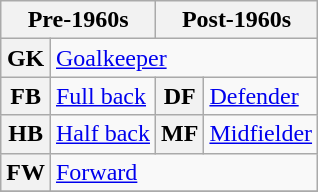<table class="wikitable">
<tr>
<th colspan="2">Pre-1960s</th>
<th colspan="2">Post-1960s</th>
</tr>
<tr>
<th>GK</th>
<td colspan="3"><a href='#'>Goalkeeper</a></td>
</tr>
<tr>
<th>FB</th>
<td><a href='#'>Full back</a></td>
<th>DF</th>
<td><a href='#'>Defender</a></td>
</tr>
<tr>
<th>HB</th>
<td><a href='#'>Half back</a></td>
<th>MF</th>
<td><a href='#'>Midfielder</a></td>
</tr>
<tr>
<th>FW</th>
<td colspan="3"><a href='#'>Forward</a></td>
</tr>
<tr>
</tr>
</table>
